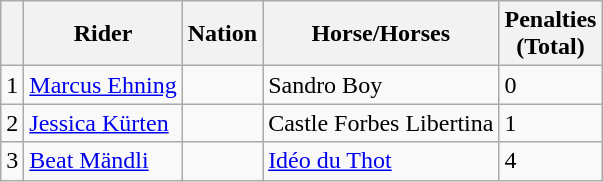<table class="wikitable">
<tr>
<th></th>
<th>Rider</th>
<th>Nation</th>
<th>Horse/Horses</th>
<th>Penalties<br>(Total)</th>
</tr>
<tr>
<td>1</td>
<td><a href='#'>Marcus Ehning</a></td>
<td></td>
<td>Sandro Boy</td>
<td>0</td>
</tr>
<tr>
<td>2</td>
<td><a href='#'>Jessica Kürten</a></td>
<td></td>
<td>Castle Forbes Libertina</td>
<td>1</td>
</tr>
<tr>
<td>3</td>
<td><a href='#'>Beat Mändli</a></td>
<td></td>
<td><a href='#'>Idéo du Thot</a></td>
<td>4</td>
</tr>
</table>
